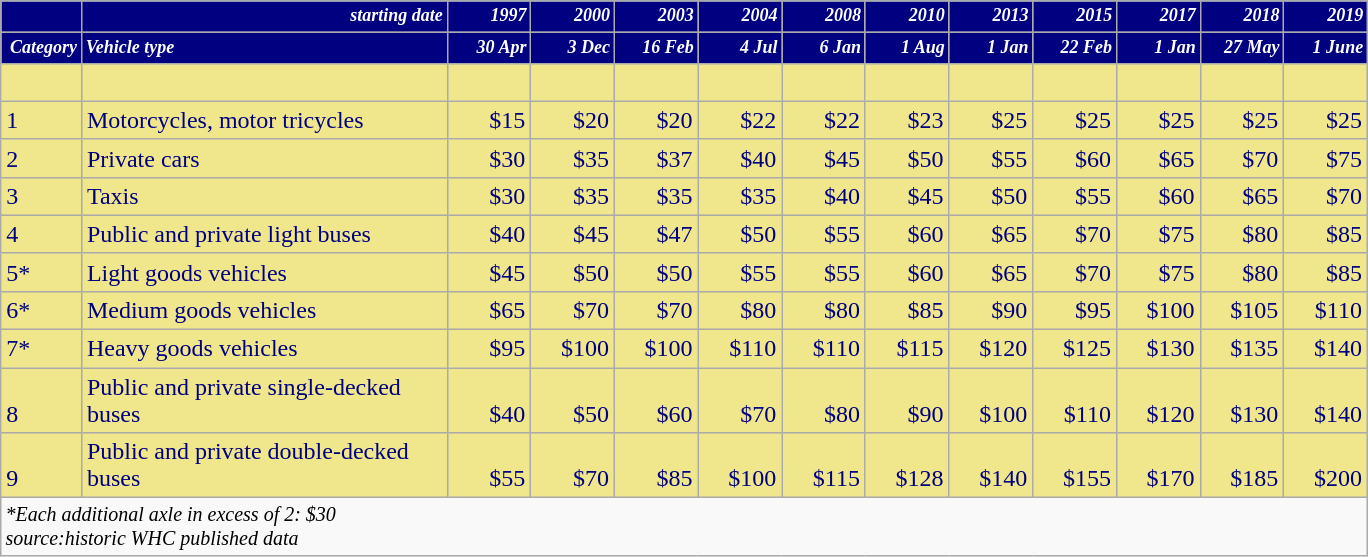<table class="wikitable">
<tr style="background-color:#000080;font-size:9pt;font-weight:bold;font-style:Italic;text-decoration:none;color:#FFFFFF">
<td style="font-style:Italic" width="48" height="13" align="right" valign="bottom"> </td>
<td style="font-style:Italic" width="238" align="right" valign="bottom">starting date</td>
<td style="font-style:Italic" width="50" align="right" valign="bottom">1997</td>
<td style="font-style:Italic" width="50" align="right" valign="bottom">2000</td>
<td style="font-style:Italic" width="50" align="right" valign="bottom">2003</td>
<td style="font-style:Italic" width="50" align="right" valign="bottom">2004</td>
<td style="font-style:Italic" width="50" align="right" valign="bottom">2008</td>
<td style="font-style:Italic" width="50" align="right" valign="bottom">2010</td>
<td style="font-style:Italic" width="50" align="right" valign="bottom">2013</td>
<td style="font-style:Italic" width="50" align="right" valign="bottom">2015</td>
<td style="font-style:Italic" width="50" align="right" valign="bottom">2017</td>
<td style="font-style:Italic" width="50" align="right" valign="bottom">2018</td>
<td style="font-style:Italic" width="50" align="right" valign="bottom">2019</td>
</tr>
<tr style="background-color:#000080;font-size:9pt;font-weight:bold;font-style:Italic;text-decoration:none;color:#FFFFFF">
<td style="font-style:Italic" height="13" align="right" valign="bottom">Category</td>
<td style="font-style:Italic" valign="bottom">Vehicle type</td>
<td style="font-style:Italic" align="right" valign="bottom">30 Apr</td>
<td style="font-style:Italic" align="right" valign="bottom">3 Dec</td>
<td style="font-style:Italic" align="right" valign="bottom">16 Feb</td>
<td style="font-style:Italic" align="right" valign="bottom">4 Jul</td>
<td style="font-style:Italic" align="right" valign="bottom">6 Jan</td>
<td style="font-style:Italic" align="right" valign="bottom">1 Aug</td>
<td style="font-style:Italic" align="right" valign="bottom">1 Jan</td>
<td style="font-style:Italic" align="right" valign="bottom">22 Feb</td>
<td style="font-style:Italic" align="right" valign="bottom">1 Jan</td>
<td style="font-style:Italic" align="right" valign="bottom">27 May</td>
<td style="font-style:Italic" align="right" valign="bottom">1 June</td>
</tr>
<tr style="background-color:#F0E68C;color:#000080">
<td style="text-decoration:none" height="13" valign="bottom"> </td>
<td valign="bottom"> </td>
<td valign="bottom"> </td>
<td valign="bottom"> </td>
<td valign="bottom"> </td>
<td valign="bottom"> </td>
<td valign="bottom"> </td>
<td valign="bottom"> </td>
<td valign="bottom"> </td>
<td valign="bottom"> </td>
<td valign="bottom"> </td>
<td style="font-size:9pt" valign="bottom" align="center"></td>
<td></td>
</tr>
<tr style="background-color:#F0E68C;color:#000080">
<td height="13" valign="bottom">1</td>
<td valign="bottom">Motorcycles, motor tricycles</td>
<td align="right" valign="bottom">$15</td>
<td align="right" valign="bottom">$20</td>
<td align="right" valign="bottom">$20</td>
<td align="right" valign="bottom">$22</td>
<td align="right" valign="bottom">$22</td>
<td align="right" valign="bottom">$23</td>
<td align="right" valign="bottom">$25</td>
<td align="right" valign="bottom">$25</td>
<td align="right" valign="bottom">$25</td>
<td align="right" valign="bottom">$25</td>
<td align="right" valign="bottom">$25</td>
</tr>
<tr style="background-color:#F0E68C;color:#000080">
<td height="13" valign="bottom">2</td>
<td valign="bottom">Private cars</td>
<td align="right" valign="bottom">$30</td>
<td align="right" valign="bottom">$35</td>
<td align="right" valign="bottom">$37</td>
<td align="right" valign="bottom">$40</td>
<td align="right" valign="bottom">$45</td>
<td align="right" valign="bottom">$50</td>
<td align="right" valign="bottom">$55</td>
<td align="right" valign="bottom">$60</td>
<td align="right" valign="bottom">$65</td>
<td align="right" valign="bottom">$70</td>
<td align="right" valign="bottom">$75</td>
</tr>
<tr style="background-color:#F0E68C;color:#000080">
<td height="13" valign="bottom">3</td>
<td valign="bottom">Taxis</td>
<td align="right" valign="bottom">$30</td>
<td align="right" valign="bottom">$35</td>
<td align="right" valign="bottom">$35</td>
<td align="right" valign="bottom">$35</td>
<td align="right" valign="bottom">$40</td>
<td align="right" valign="bottom">$45</td>
<td align="right" valign="bottom">$50</td>
<td align="right" valign="bottom">$55</td>
<td align="right" valign="bottom">$60</td>
<td align="right" valign="bottom">$65</td>
<td align="right" valign="bottom">$70</td>
</tr>
<tr style="background-color:#F0E68C;color:#000080">
<td height="13" valign="bottom">4</td>
<td valign="bottom">Public and private light buses</td>
<td align="right" valign="bottom">$40</td>
<td align="right" valign="bottom">$45</td>
<td align="right" valign="bottom">$47</td>
<td align="right" valign="bottom">$50</td>
<td align="right" valign="bottom">$55</td>
<td align="right" valign="bottom">$60</td>
<td align="right" valign="bottom">$65</td>
<td align="right" valign="bottom">$70</td>
<td align="right" valign="bottom">$75</td>
<td align="right" valign="bottom">$80</td>
<td align="right" valign="bottom">$85</td>
</tr>
<tr style="background-color:#F0E68C;color:#000080">
<td height="13" valign="bottom">5*</td>
<td valign="bottom">Light goods vehicles</td>
<td align="right" valign="bottom">$45</td>
<td align="right" valign="bottom">$50</td>
<td align="right" valign="bottom">$50</td>
<td align="right" valign="bottom">$55</td>
<td align="right" valign="bottom">$55</td>
<td align="right" valign="bottom">$60</td>
<td align="right" valign="bottom">$65</td>
<td align="right" valign="bottom">$70</td>
<td align="right" valign="bottom">$75</td>
<td align="right" valign="bottom">$80</td>
<td align="right" valign="bottom">$85</td>
</tr>
<tr style="background-color:#F0E68C;color:#000080">
<td height="13" valign="bottom">6*</td>
<td valign="bottom">Medium goods vehicles</td>
<td align="right" valign="bottom">$65</td>
<td align="right" valign="bottom">$70</td>
<td align="right" valign="bottom">$70</td>
<td align="right" valign="bottom">$80</td>
<td align="right" valign="bottom">$80</td>
<td align="right" valign="bottom">$85</td>
<td align="right" valign="bottom">$90</td>
<td align="right" valign="bottom">$95</td>
<td align="right" valign="bottom">$100</td>
<td align="right" valign="bottom">$105</td>
<td align="right" valign="bottom">$110</td>
</tr>
<tr style="background-color:#F0E68C;color:#000080">
<td height="13" valign="bottom">7*</td>
<td valign="bottom">Heavy goods vehicles</td>
<td align="right" valign="bottom">$95</td>
<td align="right" valign="bottom">$100</td>
<td align="right" valign="bottom">$100</td>
<td align="right" valign="bottom">$110</td>
<td align="right" valign="bottom">$110</td>
<td align="right" valign="bottom">$115</td>
<td align="right" valign="bottom">$120</td>
<td align="right" valign="bottom">$125</td>
<td align="right" valign="bottom">$130</td>
<td align="right" valign="bottom">$135</td>
<td align="right" valign="bottom">$140</td>
</tr>
<tr style="background-color:#F0E68C;color:#000080">
<td height="13" valign="bottom">8</td>
<td valign="bottom">Public and private single-decked buses</td>
<td align="right" valign="bottom">$40</td>
<td align="right" valign="bottom">$50</td>
<td align="right" valign="bottom">$60</td>
<td align="right" valign="bottom">$70</td>
<td align="right" valign="bottom">$80</td>
<td align="right" valign="bottom">$90</td>
<td align="right" valign="bottom">$100</td>
<td align="right" valign="bottom">$110</td>
<td align="right" valign="bottom">$120</td>
<td align="right" valign="bottom">$130</td>
<td align="right" valign="bottom">$140</td>
</tr>
<tr style="background-color:#F0E68C;color:#000080">
<td height="14" valign="bottom">9</td>
<td valign="bottom">Public and private double-decked buses</td>
<td align="right" valign="bottom">$55</td>
<td align="right" valign="bottom">$70</td>
<td align="right" valign="bottom">$85</td>
<td align="right" valign="bottom">$100</td>
<td align="right" valign="bottom">$115</td>
<td align="right" valign="bottom">$128</td>
<td align="right" valign="bottom">$140</td>
<td align="right" valign="bottom">$155</td>
<td align="right" valign="bottom">$170</td>
<td align="right" valign="bottom">$185</td>
<td align="right" valign="bottom">$200</td>
</tr>
<tr valign="bottom">
<td colspan="13" style="font-size:10pt;font-style:Italic">*Each additional axle in excess of 2: $30 <br>source:historic WHC published data</td>
</tr>
</table>
